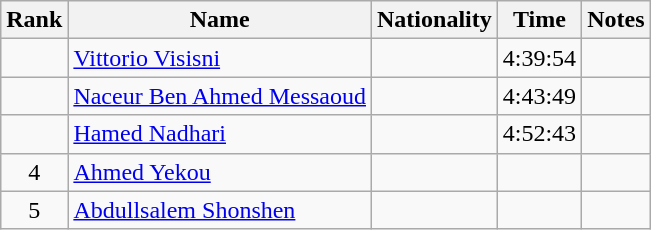<table class="wikitable sortable" style="text-align:center">
<tr>
<th>Rank</th>
<th>Name</th>
<th>Nationality</th>
<th>Time</th>
<th>Notes</th>
</tr>
<tr>
<td></td>
<td align=left><a href='#'>Vittorio Visisni</a></td>
<td align=left></td>
<td>4:39:54</td>
<td></td>
</tr>
<tr>
<td></td>
<td align=left><a href='#'>Naceur Ben Ahmed Messaoud</a></td>
<td align=left></td>
<td>4:43:49</td>
<td></td>
</tr>
<tr>
<td></td>
<td align=left><a href='#'>Hamed Nadhari</a></td>
<td align=left></td>
<td>4:52:43</td>
<td></td>
</tr>
<tr>
<td>4</td>
<td align=left><a href='#'>Ahmed Yekou</a></td>
<td align=left></td>
<td></td>
<td></td>
</tr>
<tr>
<td>5</td>
<td align=left><a href='#'>Abdullsalem Shonshen</a></td>
<td align=left></td>
<td></td>
<td></td>
</tr>
</table>
